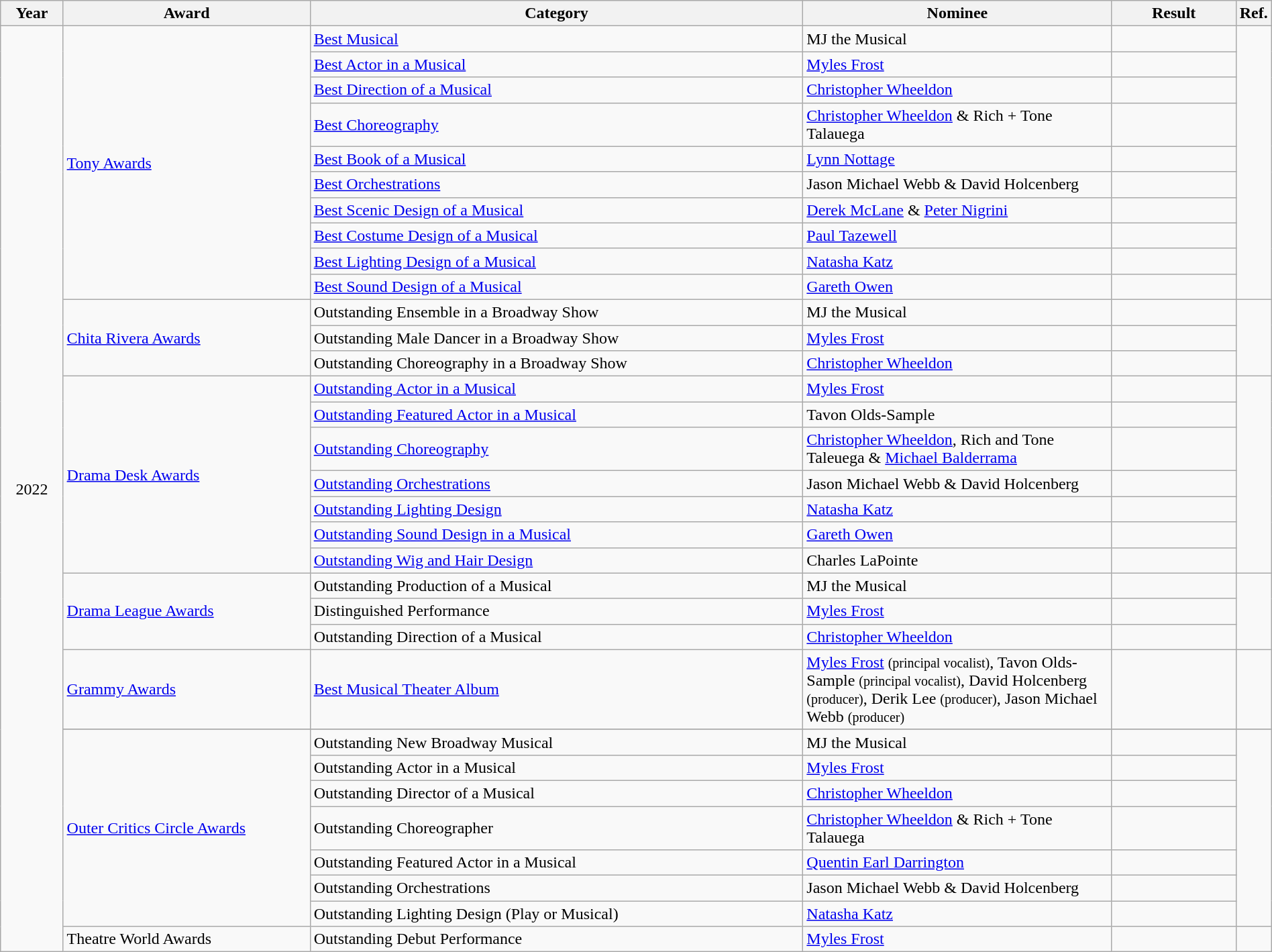<table class="wikitable" style="width:100%;">
<tr>
<th style="width:5%;">Year</th>
<th style="width:20%;">Award</th>
<th style="width:40%;">Category</th>
<th style="width:25%;">Nominee</th>
<th style="width:10%;">Result</th>
<th>Ref.</th>
</tr>
<tr>
<td rowspan="35" style="text-align:center;">2022</td>
<td rowspan="10"><a href='#'>Tony Awards</a></td>
<td><a href='#'>Best Musical</a></td>
<td>MJ the Musical</td>
<td></td>
<td rowspan=10></td>
</tr>
<tr>
<td><a href='#'>Best Actor in a Musical</a></td>
<td><a href='#'>Myles Frost</a></td>
<td></td>
</tr>
<tr>
<td><a href='#'>Best Direction of a Musical</a></td>
<td><a href='#'>Christopher Wheeldon</a></td>
<td></td>
</tr>
<tr>
<td><a href='#'>Best Choreography</a></td>
<td><a href='#'>Christopher Wheeldon</a> & Rich + Tone Talauega</td>
<td></td>
</tr>
<tr>
<td><a href='#'>Best Book of a Musical</a></td>
<td><a href='#'>Lynn Nottage</a></td>
<td></td>
</tr>
<tr>
<td><a href='#'>Best Orchestrations</a></td>
<td>Jason Michael Webb & David Holcenberg</td>
<td></td>
</tr>
<tr>
<td><a href='#'>Best Scenic Design of a Musical</a></td>
<td><a href='#'>Derek McLane</a> & <a href='#'>Peter Nigrini</a></td>
<td></td>
</tr>
<tr>
<td><a href='#'>Best Costume Design of a Musical</a></td>
<td><a href='#'>Paul Tazewell</a></td>
<td></td>
</tr>
<tr>
<td><a href='#'>Best Lighting Design of a Musical</a></td>
<td><a href='#'>Natasha Katz</a></td>
<td></td>
</tr>
<tr>
<td><a href='#'>Best Sound Design of a Musical</a></td>
<td><a href='#'>Gareth Owen</a></td>
<td></td>
</tr>
<tr>
<td rowspan="3"><a href='#'>Chita Rivera Awards</a></td>
<td>Outstanding Ensemble in a Broadway Show</td>
<td>MJ the Musical</td>
<td></td>
<td rowspan=3><br></td>
</tr>
<tr>
<td>Outstanding Male Dancer in a Broadway Show</td>
<td><a href='#'>Myles Frost</a></td>
<td></td>
</tr>
<tr>
<td>Outstanding Choreography in a Broadway Show</td>
<td><a href='#'>Christopher Wheeldon</a></td>
<td></td>
</tr>
<tr>
<td rowspan="7"><a href='#'>Drama Desk Awards</a></td>
<td><a href='#'>Outstanding Actor in a Musical</a></td>
<td><a href='#'>Myles Frost</a></td>
<td></td>
<td rowspan=7><br></td>
</tr>
<tr>
<td><a href='#'>Outstanding Featured Actor in a Musical</a></td>
<td>Tavon Olds-Sample</td>
<td></td>
</tr>
<tr>
<td><a href='#'>Outstanding Choreography</a></td>
<td><a href='#'>Christopher Wheeldon</a>, Rich and Tone Taleuega & <a href='#'>Michael Balderrama</a></td>
<td></td>
</tr>
<tr>
<td><a href='#'>Outstanding Orchestrations</a></td>
<td>Jason Michael Webb & David Holcenberg</td>
<td></td>
</tr>
<tr>
<td><a href='#'>Outstanding Lighting Design</a></td>
<td><a href='#'>Natasha Katz</a></td>
<td></td>
</tr>
<tr>
<td><a href='#'>Outstanding Sound Design in a Musical</a></td>
<td><a href='#'>Gareth Owen</a></td>
<td></td>
</tr>
<tr>
<td><a href='#'>Outstanding Wig and Hair Design</a></td>
<td>Charles LaPointe</td>
<td></td>
</tr>
<tr>
<td rowspan="3"><a href='#'>Drama League Awards</a></td>
<td>Outstanding Production of a Musical</td>
<td>MJ the Musical</td>
<td></td>
<td rowspan=3></td>
</tr>
<tr>
<td>Distinguished Performance</td>
<td><a href='#'>Myles Frost</a></td>
<td></td>
</tr>
<tr>
<td>Outstanding Direction of a Musical</td>
<td><a href='#'>Christopher Wheeldon</a></td>
<td></td>
</tr>
<tr>
<td rowspan="1"><a href='#'>Grammy Awards</a></td>
<td><a href='#'>Best Musical Theater Album</a></td>
<td><a href='#'>Myles Frost</a> <small>(principal vocalist)</small>, Tavon Olds-Sample <small>(principal vocalist)</small>, David Holcenberg <small>(producer)</small>, Derik Lee <small>(producer)</small>, Jason Michael Webb <small>(producer)</small></td>
<td></td>
<td></td>
</tr>
<tr>
</tr>
<tr>
<td rowspan="7"><a href='#'>Outer Critics Circle Awards</a></td>
<td>Outstanding New Broadway Musical</td>
<td>MJ the Musical</td>
<td></td>
<td rowspan=7><br></td>
</tr>
<tr>
<td>Outstanding Actor in a Musical</td>
<td><a href='#'>Myles Frost</a></td>
<td></td>
</tr>
<tr>
<td>Outstanding Director of a Musical</td>
<td><a href='#'>Christopher Wheeldon</a></td>
<td></td>
</tr>
<tr>
<td>Outstanding Choreographer</td>
<td><a href='#'>Christopher Wheeldon</a> & Rich + Tone Talauega</td>
<td></td>
</tr>
<tr>
<td>Outstanding Featured Actor in a Musical</td>
<td><a href='#'>Quentin Earl Darrington</a></td>
<td></td>
</tr>
<tr>
<td>Outstanding Orchestrations</td>
<td>Jason Michael Webb & David Holcenberg</td>
<td></td>
</tr>
<tr>
<td>Outstanding Lighting Design (Play or Musical)</td>
<td><a href='#'>Natasha Katz</a></td>
<td></td>
</tr>
<tr>
<td rowspan="1">Theatre World Awards</td>
<td>Outstanding Debut Performance</td>
<td><a href='#'>Myles Frost</a></td>
<td></td>
<td></td>
</tr>
</table>
